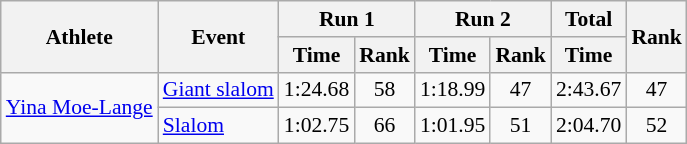<table class="wikitable" style="font-size:90%;text-align:center;">
<tr>
<th rowspan="2">Athlete</th>
<th rowspan="2">Event</th>
<th colspan="2">Run 1</th>
<th colspan="2">Run 2</th>
<th>Total</th>
<th rowspan="2">Rank</th>
</tr>
<tr>
<th>Time</th>
<th>Rank</th>
<th>Time</th>
<th>Rank</th>
<th>Time</th>
</tr>
<tr>
<td rowspan="2" style="text-align:left;"><a href='#'>Yina Moe-Lange</a></td>
<td><a href='#'>Giant slalom</a></td>
<td>1:24.68</td>
<td>58</td>
<td>1:18.99</td>
<td>47</td>
<td>2:43.67</td>
<td>47</td>
</tr>
<tr>
<td style="text-align:left;"><a href='#'>Slalom</a></td>
<td>1:02.75</td>
<td>66</td>
<td>1:01.95</td>
<td>51</td>
<td>2:04.70</td>
<td>52</td>
</tr>
</table>
